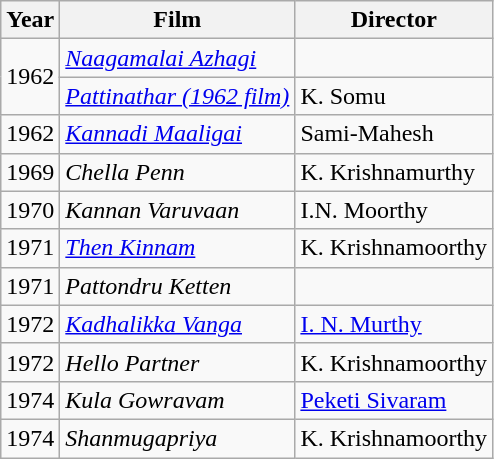<table class="wikitable sortable">
<tr>
<th>Year</th>
<th>Film</th>
<th>Director</th>
</tr>
<tr>
<td rowspan="2">1962</td>
<td><em><a href='#'>Naagamalai Azhagi</a></em></td>
</tr>
<tr>
<td><em><a href='#'>Pattinathar (1962 film)</a></em></td>
<td>K. Somu</td>
</tr>
<tr>
<td>1962</td>
<td><em><a href='#'>Kannadi Maaligai</a></em></td>
<td>Sami-Mahesh</td>
</tr>
<tr>
<td>1969</td>
<td><em>Chella Penn</em></td>
<td>K. Krishnamurthy</td>
</tr>
<tr>
<td>1970</td>
<td><em>Kannan Varuvaan</em></td>
<td>I.N. Moorthy</td>
</tr>
<tr>
<td>1971</td>
<td><em><a href='#'>Then Kinnam</a></em></td>
<td>K. Krishnamoorthy</td>
</tr>
<tr>
<td>1971</td>
<td><em>Pattondru Ketten</em></td>
</tr>
<tr>
<td>1972</td>
<td><em><a href='#'>Kadhalikka Vanga</a></em></td>
<td><a href='#'>I. N. Murthy</a></td>
</tr>
<tr>
<td>1972</td>
<td><em>Hello Partner</em></td>
<td>K. Krishnamoorthy</td>
</tr>
<tr>
<td>1974</td>
<td><em>Kula Gowravam</em></td>
<td><a href='#'>Peketi Sivaram</a></td>
</tr>
<tr>
<td>1974</td>
<td><em>Shanmugapriya</em></td>
<td>K. Krishnamoorthy</td>
</tr>
</table>
